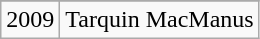<table class="wikitable">
<tr>
</tr>
<tr>
<td>2009</td>
<td>Tarquin MacManus</td>
</tr>
</table>
